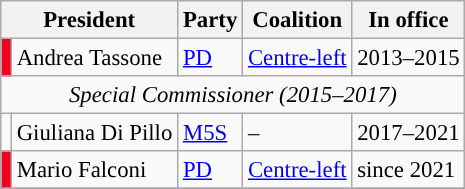<table class="wikitable" style="font-size:95%">
<tr style="background:#efefef;">
<th colspan=2>President</th>
<th>Party</th>
<th>Coalition</th>
<th>In office</th>
</tr>
<tr>
<td bgcolor="#F0001C"></td>
<td>Andrea Tassone</td>
<td><a href='#'>PD</a></td>
<td><a href='#'>Centre-left</a></td>
<td>2013–2015</td>
</tr>
<tr>
<td colspan=5 align=center><em>Special Commissioner (2015–2017)</em></td>
</tr>
<tr>
<td></td>
<td>Giuliana Di Pillo</td>
<td><a href='#'>M5S</a></td>
<td>–</td>
<td>2017–2021</td>
</tr>
<tr>
<td bgcolor="#F0001C"></td>
<td>Mario Falconi</td>
<td><a href='#'>PD</a></td>
<td><a href='#'>Centre-left</a></td>
<td>since 2021</td>
</tr>
<tr>
</tr>
</table>
